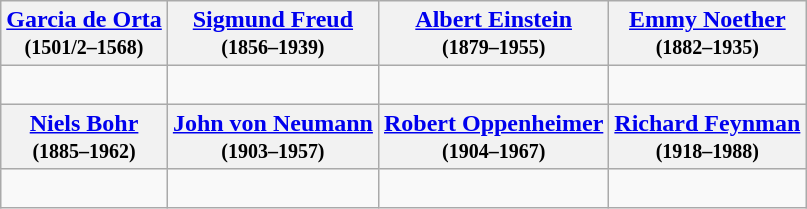<table class="wikitable">
<tr>
<th><a href='#'>Garcia de Orta</a><br><small>(1501/2–1568)</small></th>
<th><a href='#'>Sigmund Freud</a><br><small>(1856–1939)</small></th>
<th><a href='#'>Albert Einstein</a><br><small>(1879–1955)</small></th>
<th><a href='#'>Emmy Noether</a><br><small>(1882–1935)</small></th>
</tr>
<tr>
<td><br></td>
<td><br></td>
<td><br></td>
<td></td>
</tr>
<tr>
<th><a href='#'>Niels Bohr</a><br><small>(1885–1962)</small></th>
<th><a href='#'>John von Neumann</a><br><small>(1903–1957)</small></th>
<th><a href='#'>Robert Oppenheimer</a><br><small>(1904–1967)</small></th>
<th><a href='#'>Richard Feynman</a><br><small>(1918–1988)</small></th>
</tr>
<tr>
<td></td>
<td><br></td>
<td><br></td>
<td><br></td>
</tr>
</table>
